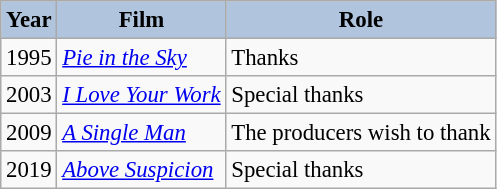<table class="wikitable" style="font-size:95%;">
<tr>
<th style="background:#B0C4DE;">Year</th>
<th style="background:#B0C4DE;">Film</th>
<th style="background:#B0C4DE;">Role</th>
</tr>
<tr>
<td>1995</td>
<td><em><a href='#'>Pie in the Sky</a></em></td>
<td>Thanks</td>
</tr>
<tr>
<td>2003</td>
<td><em><a href='#'>I Love Your Work</a></em></td>
<td>Special thanks</td>
</tr>
<tr>
<td>2009</td>
<td><em><a href='#'>A Single Man</a></em></td>
<td>The producers wish to thank</td>
</tr>
<tr>
<td>2019</td>
<td><em><a href='#'>Above Suspicion</a></em></td>
<td>Special thanks</td>
</tr>
</table>
